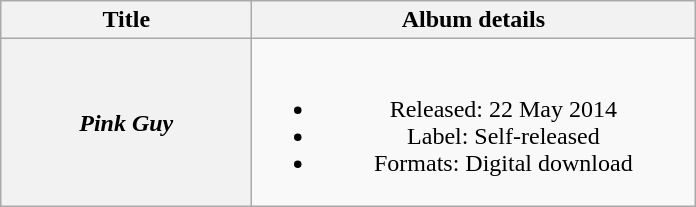<table class="wikitable plainrowheaders" style="text-align: center;">
<tr>
<th scope="col" style="width:10em;">Title</th>
<th scope="col" style="width:18em;">Album details</th>
</tr>
<tr>
<th scope="row"><em>Pink Guy</em></th>
<td><br><ul><li>Released: 22 May 2014</li><li>Label: Self-released</li><li>Formats: Digital download</li></ul></td>
</tr>
</table>
